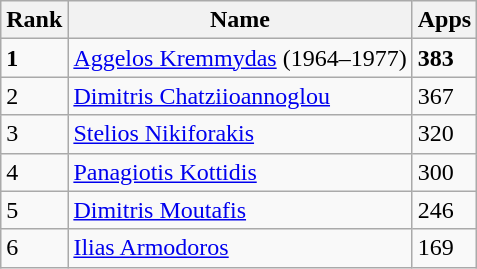<table cellpadding=8>
<tr>
<td valign="bottom"><br><table class="wikitable" style="text-align: center">
<tr>
<th>Rank</th>
<th>Name</th>
<th>Apps</th>
</tr>
<tr>
<td align=left><strong>1</strong></td>
<td align=left> <a href='#'>Aggelos Kremmydas</a> (1964–1977)</td>
<td align=left><strong>383</strong></td>
</tr>
<tr>
<td align=left>2</td>
<td align=left> <a href='#'>Dimitris Chatziioannoglou</a></td>
<td align=left>367</td>
</tr>
<tr>
<td align=left>3</td>
<td align=left> <a href='#'>Stelios Nikiforakis</a></td>
<td align=left>320</td>
</tr>
<tr>
<td align=left>4</td>
<td align=left> <a href='#'>Panagiotis Kottidis</a></td>
<td align=left>300</td>
</tr>
<tr>
<td align=left>5</td>
<td align=left> <a href='#'>Dimitris Moutafis</a></td>
<td align=left>246</td>
</tr>
<tr>
<td align=left>6</td>
<td align=left> <a href='#'>Ilias Armodoros</a></td>
<td align=left>169</td>
</tr>
</table>
</td>
<td valign=top></td>
</tr>
</table>
